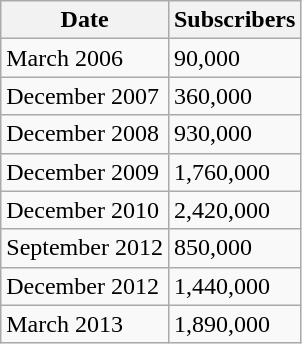<table class="wikitable">
<tr>
<th>Date</th>
<th>Subscribers</th>
</tr>
<tr>
<td>March 2006</td>
<td>90,000 </td>
</tr>
<tr>
<td>December 2007</td>
<td>360,000 </td>
</tr>
<tr>
<td>December 2008</td>
<td>930,000 </td>
</tr>
<tr>
<td>December 2009</td>
<td>1,760,000 </td>
</tr>
<tr>
<td>December 2010</td>
<td>2,420,000 </td>
</tr>
<tr>
<td>September 2012</td>
<td>850,000 </td>
</tr>
<tr>
<td>December  2012</td>
<td>1,440,000 </td>
</tr>
<tr>
<td>March  2013</td>
<td>1,890,000 </td>
</tr>
</table>
